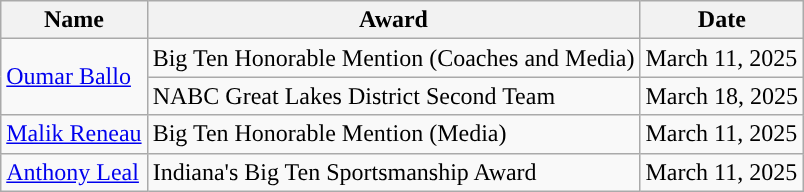<table class=wikitable "border="1">
<tr align=center>
<th>Name</th>
<th>Award</th>
<th>Date</th>
</tr>
<tr>
<td rowspan=2><a href='#'>Oumar Ballo</a></td>
<td>Big Ten Honorable Mention (Coaches and Media)</td>
<td>March 11, 2025</td>
</tr>
<tr>
<td>NABC Great Lakes District Second Team</td>
<td>March 18, 2025</td>
</tr>
<tr>
<td rowspan=1><a href='#'>Malik Reneau</a></td>
<td>Big Ten Honorable Mention (Media)</td>
<td>March 11, 2025</td>
</tr>
<tr>
<td rowspan=1><a href='#'>Anthony Leal</a></td>
<td>Indiana's Big Ten Sportsmanship Award</td>
<td>March 11, 2025</td>
</tr>
</table>
